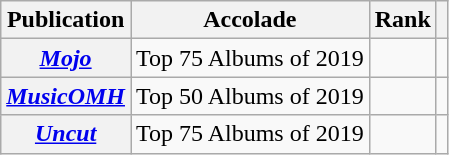<table class="sortable wikitable plainrowheaders">
<tr>
<th>Publication</th>
<th>Accolade</th>
<th>Rank</th>
<th class="unsortable"></th>
</tr>
<tr>
<th scope="row"><em><a href='#'>Mojo</a></em></th>
<td>Top 75 Albums of 2019</td>
<td></td>
<td></td>
</tr>
<tr>
<th scope="row"><em><a href='#'>MusicOMH</a></em></th>
<td>Top 50 Albums of 2019</td>
<td></td>
<td></td>
</tr>
<tr>
<th scope="row"><em><a href='#'>Uncut</a></em></th>
<td>Top 75 Albums of 2019</td>
<td></td>
<td></td>
</tr>
</table>
